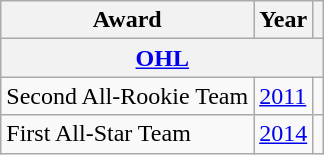<table class="wikitable">
<tr>
<th>Award</th>
<th>Year</th>
<th></th>
</tr>
<tr>
<th colspan="3"><a href='#'>OHL</a></th>
</tr>
<tr>
<td>Second All-Rookie Team</td>
<td><a href='#'>2011</a></td>
<td></td>
</tr>
<tr>
<td>First All-Star Team</td>
<td><a href='#'>2014</a></td>
<td></td>
</tr>
</table>
